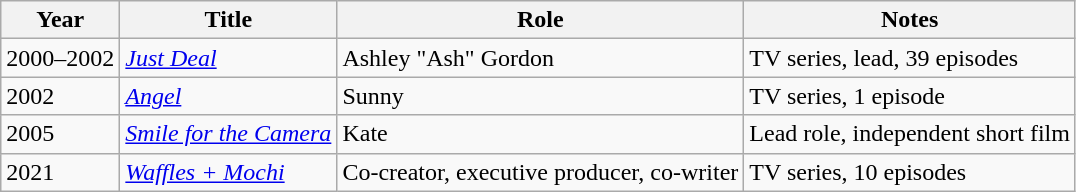<table class="wikitable sortable">
<tr>
<th>Year</th>
<th>Title</th>
<th>Role</th>
<th class="unsortable">Notes</th>
</tr>
<tr>
<td>2000–2002</td>
<td><em><a href='#'>Just Deal</a></em></td>
<td>Ashley "Ash" Gordon</td>
<td>TV series, lead, 39 episodes</td>
</tr>
<tr>
<td>2002</td>
<td><em><a href='#'>Angel</a></em></td>
<td>Sunny</td>
<td>TV series, 1 episode</td>
</tr>
<tr>
<td>2005</td>
<td><em><a href='#'>Smile for the Camera</a></em></td>
<td>Kate</td>
<td>Lead role, independent short film</td>
</tr>
<tr>
<td>2021</td>
<td><em><a href='#'>Waffles + Mochi</a></em></td>
<td>Co-creator, executive producer, co-writer</td>
<td>TV series, 10 episodes</td>
</tr>
</table>
